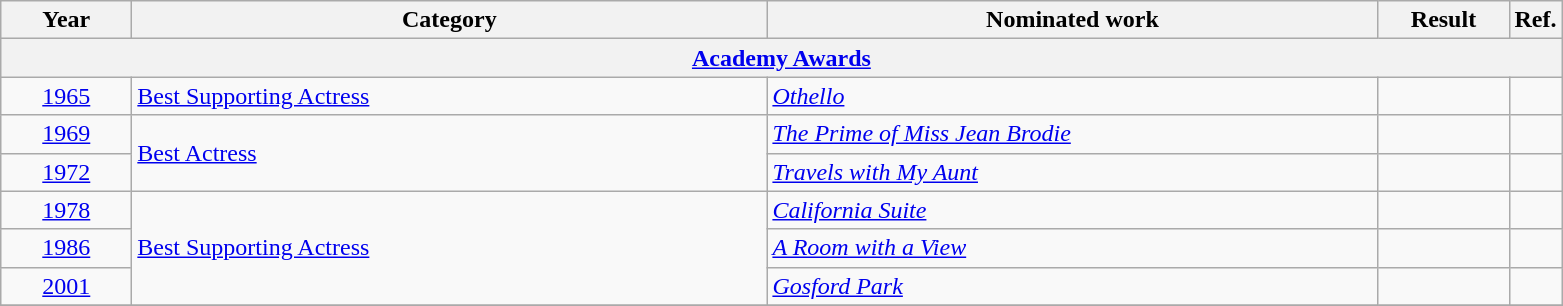<table class=wikitable>
<tr>
<th scope="col" style="width:5em;">Year</th>
<th scope="col" style="width:26em;">Category</th>
<th scope="col" style="width:25em;">Nominated work</th>
<th scope="col" style="width:5em;">Result</th>
<th>Ref.</th>
</tr>
<tr>
<th colspan=5><a href='#'>Academy Awards</a></th>
</tr>
<tr>
<td style="text-align:center;"><a href='#'>1965</a></td>
<td><a href='#'>Best Supporting Actress</a></td>
<td><em><a href='#'>Othello</a></em></td>
<td></td>
<td style="text-align:center;"></td>
</tr>
<tr>
<td style="text-align:center;"><a href='#'>1969</a></td>
<td rowspan=2><a href='#'>Best Actress</a></td>
<td><em><a href='#'>The Prime of Miss Jean Brodie</a></em></td>
<td></td>
<td style="text-align:center;"></td>
</tr>
<tr>
<td style="text-align:center;"><a href='#'>1972</a></td>
<td><em><a href='#'>Travels with My Aunt</a></em></td>
<td></td>
<td style="text-align:center;"></td>
</tr>
<tr>
<td style="text-align:center;"><a href='#'>1978</a></td>
<td rowspan=3><a href='#'>Best Supporting Actress</a></td>
<td><em><a href='#'>California Suite</a></em></td>
<td></td>
<td style="text-align:center;"></td>
</tr>
<tr>
<td style="text-align:center;"><a href='#'>1986</a></td>
<td><em><a href='#'>A Room with a View</a></em></td>
<td></td>
<td style="text-align:center;"></td>
</tr>
<tr>
<td style="text-align:center;"><a href='#'>2001</a></td>
<td><em><a href='#'>Gosford Park</a></em></td>
<td></td>
<td style="text-align:center;"></td>
</tr>
<tr>
</tr>
</table>
